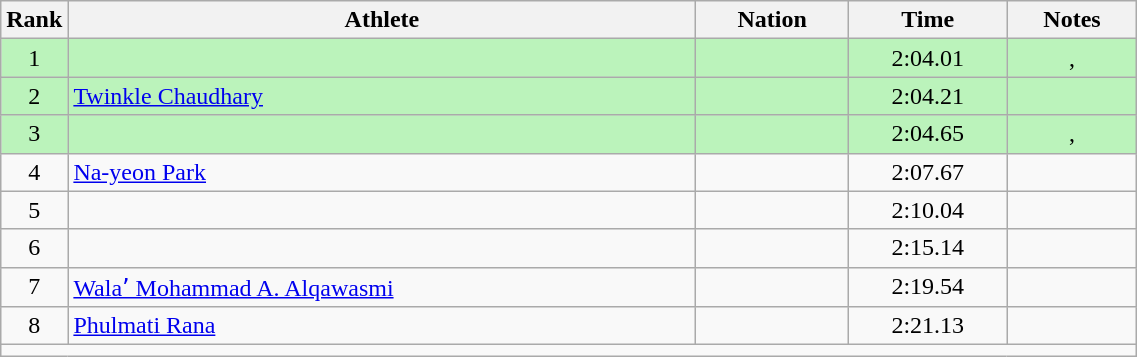<table class="wikitable sortable" style="text-align:center;width: 60%;">
<tr>
<th scope="col" style="width: 10px;">Rank</th>
<th scope="col">Athlete</th>
<th scope="col">Nation</th>
<th scope="col">Time</th>
<th scope="col">Notes</th>
</tr>
<tr bgcolor=bbf3bb>
<td>1</td>
<td align="left"></td>
<td align="left"></td>
<td>2:04.01</td>
<td>, </td>
</tr>
<tr bgcolor=bbf3bb>
<td>2</td>
<td align="left"><a href='#'>Twinkle Chaudhary</a></td>
<td align="left"></td>
<td>2:04.21</td>
<td></td>
</tr>
<tr bgcolor=bbf3bb>
<td>3</td>
<td align="left"></td>
<td align="left"></td>
<td>2:04.65</td>
<td>, </td>
</tr>
<tr>
<td>4</td>
<td align="left"><a href='#'>Na-yeon Park</a></td>
<td align="left"></td>
<td>2:07.67</td>
<td></td>
</tr>
<tr>
<td>5</td>
<td align="left"></td>
<td align="left"></td>
<td>2:10.04</td>
<td></td>
</tr>
<tr>
<td>6</td>
<td align="left"></td>
<td align="left"></td>
<td>2:15.14</td>
<td></td>
</tr>
<tr>
<td>7</td>
<td align="left"><a href='#'>Walaʼ Mohammad A. Alqawasmi</a></td>
<td align="left"></td>
<td>2:19.54</td>
<td></td>
</tr>
<tr>
<td>8</td>
<td align="left"><a href='#'>Phulmati Rana</a></td>
<td align="left"></td>
<td>2:21.13</td>
<td></td>
</tr>
<tr class="sortbottom">
<td colspan="5"></td>
</tr>
</table>
